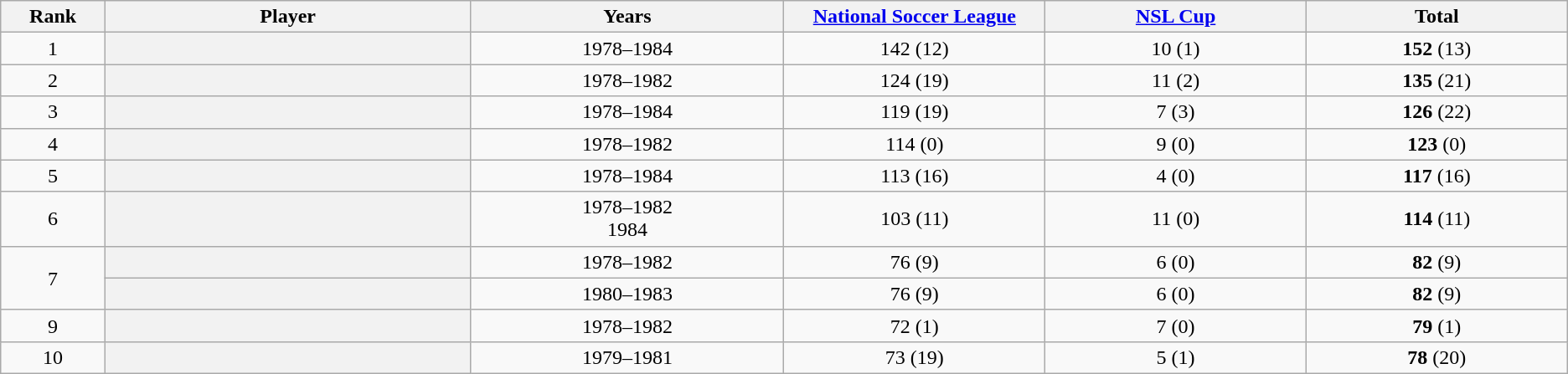<table class="sortable wikitable plainrowheaders" style="text-align: center;">
<tr>
<th scope="col" style="width:4%;">Rank</th>
<th scope="col" style="width:14%;">Player</th>
<th scope="col" style="width:12%;">Years</th>
<th scope="col" style="width:10%;"><a href='#'>National Soccer League</a></th>
<th scope="col" style="width:10%;"><a href='#'>NSL Cup</a></th>
<th scope="col" style="width:10%;">Total</th>
</tr>
<tr>
<td>1</td>
<th scope="row"> </th>
<td>1978–1984</td>
<td>142 (12)</td>
<td>10 (1)</td>
<td><strong>152</strong> (13)</td>
</tr>
<tr>
<td>2</td>
<th scope="row"> </th>
<td>1978–1982</td>
<td>124 (19)</td>
<td>11 (2)</td>
<td><strong>135</strong> (21)</td>
</tr>
<tr>
<td>3</td>
<th scope="row"> </th>
<td>1978–1984</td>
<td>119 (19)</td>
<td>7 (3)</td>
<td><strong>126</strong> (22)</td>
</tr>
<tr>
<td>4</td>
<th scope="row"> </th>
<td>1978–1982</td>
<td>114 (0)</td>
<td>9 (0)</td>
<td><strong>123</strong> (0)</td>
</tr>
<tr>
<td>5</td>
<th scope="row"> </th>
<td>1978–1984</td>
<td>113 (16)</td>
<td>4 (0)</td>
<td><strong>117</strong> (16)</td>
</tr>
<tr>
<td>6</td>
<th scope="row"> </th>
<td>1978–1982<br>1984</td>
<td>103 (11)</td>
<td>11 (0)</td>
<td><strong>114</strong> (11)</td>
</tr>
<tr>
<td rowspan="2">7</td>
<th scope="row"> </th>
<td>1978–1982</td>
<td>76 (9)</td>
<td>6 (0)</td>
<td><strong>82</strong> (9)</td>
</tr>
<tr>
<th scope="row"> </th>
<td>1980–1983</td>
<td>76 (9)</td>
<td>6 (0)</td>
<td><strong>82</strong> (9)</td>
</tr>
<tr>
<td>9</td>
<th scope="row"> </th>
<td>1978–1982</td>
<td>72 (1)</td>
<td>7 (0)</td>
<td><strong>79</strong> (1)</td>
</tr>
<tr>
<td>10</td>
<th scope="row"> </th>
<td>1979–1981</td>
<td>73 (19)</td>
<td>5 (1)</td>
<td><strong>78</strong> (20)</td>
</tr>
</table>
